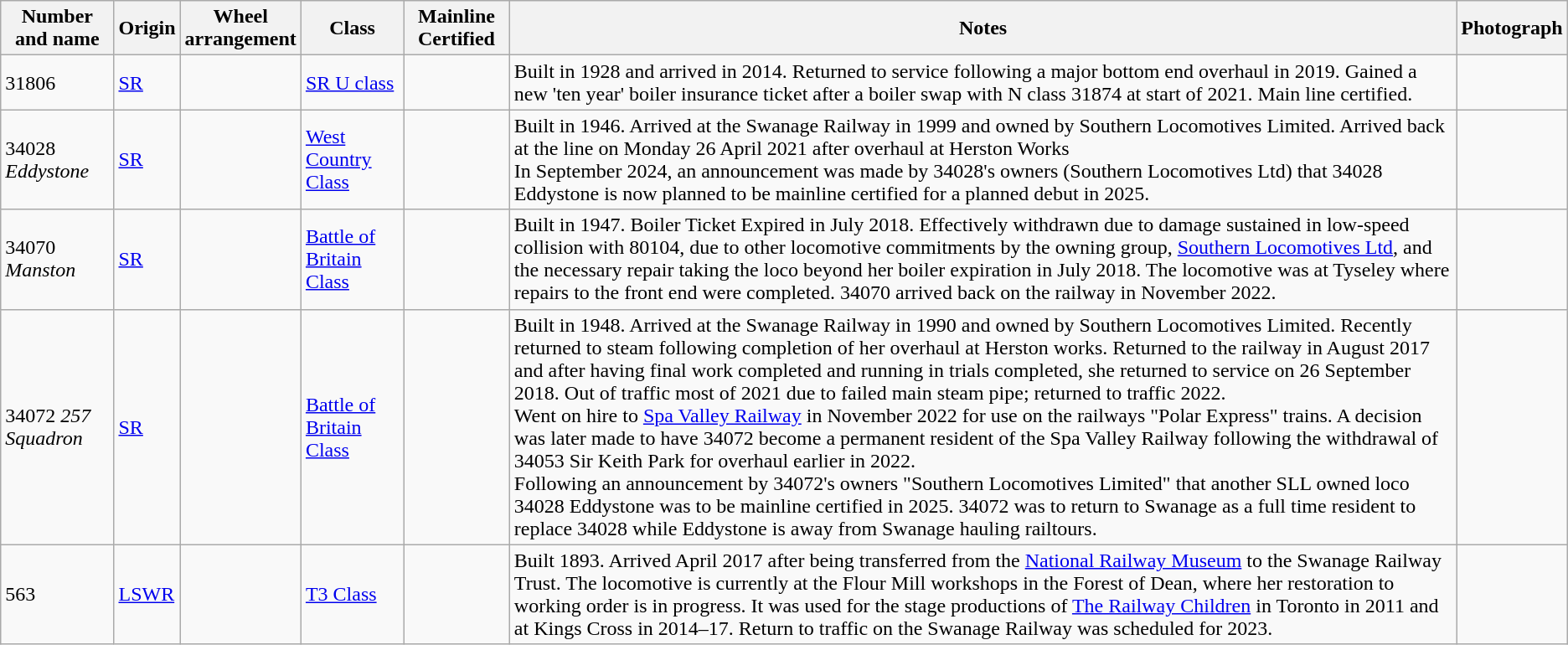<table class="wikitable">
<tr>
<th>Number and name</th>
<th>Origin</th>
<th>Wheel<br>arrangement</th>
<th>Class</th>
<th>Mainline Certified</th>
<th>Notes</th>
<th>Photograph</th>
</tr>
<tr>
<td>31806</td>
<td><a href='#'>SR</a></td>
<td></td>
<td><a href='#'>SR U class</a></td>
<td></td>
<td>Built in 1928 and arrived in 2014. Returned to service following a major bottom end overhaul in 2019. Gained a new 'ten year' boiler insurance ticket after a boiler swap with N class 31874 at start of 2021. Main line certified.</td>
<td></td>
</tr>
<tr>
<td>34028 <em>Eddystone</em></td>
<td><a href='#'>SR</a></td>
<td></td>
<td><a href='#'>West Country Class</a></td>
<td></td>
<td>Built in 1946. Arrived at the Swanage Railway in 1999 and owned by Southern Locomotives Limited. Arrived back at the line on Monday 26 April 2021 after overhaul at Herston Works <br>In September 2024, an announcement was made by 34028's owners (Southern Locomotives Ltd) that 34028 Eddystone is now planned to be mainline certified for a planned debut in 2025.</td>
<td></td>
</tr>
<tr>
<td>34070 <em>Manston</em></td>
<td><a href='#'>SR</a></td>
<td></td>
<td><a href='#'>Battle of Britain Class</a></td>
<td></td>
<td>Built in 1947. Boiler Ticket Expired in July 2018. Effectively withdrawn due to damage sustained in low-speed collision with 80104, due to other locomotive commitments by the owning group, <a href='#'>Southern Locomotives Ltd</a>, and the necessary repair taking the loco beyond her boiler expiration in July 2018. The locomotive was at Tyseley where repairs to the front end were completed. 34070 arrived back on the railway in November 2022.</td>
<td></td>
</tr>
<tr>
<td>34072 <em>257 Squadron</em></td>
<td><a href='#'>SR</a></td>
<td></td>
<td><a href='#'>Battle of Britain Class</a></td>
<td></td>
<td>Built in 1948. Arrived at the Swanage Railway in 1990 and owned by Southern Locomotives Limited. Recently returned to steam following completion of her overhaul at Herston works. Returned to the railway in August 2017 and after having final work completed and running in trials completed, she returned to service on 26 September 2018. Out of traffic most of 2021 due to failed main steam pipe; returned to traffic 2022.<br>Went on hire to <a href='#'>Spa Valley Railway</a> in November 2022 for use on the railways "Polar Express" trains. A decision was later made to have 34072 become a permanent resident of the Spa Valley Railway following the withdrawal of 34053 Sir Keith Park for overhaul earlier in 2022.<br>Following an announcement by 34072's owners "Southern Locomotives Limited" that another SLL owned loco 34028 Eddystone was to be mainline certified in 2025. 34072 was to return to Swanage as a full time resident to replace 34028 while Eddystone is away from Swanage hauling railtours.</td>
<td></td>
</tr>
<tr>
<td>563</td>
<td><a href='#'>LSWR</a></td>
<td></td>
<td><a href='#'>T3 Class</a></td>
<td></td>
<td>Built 1893. Arrived April 2017 after being transferred from the <a href='#'>National Railway Museum</a> to the Swanage Railway Trust. The locomotive is currently at the Flour Mill workshops in the Forest of Dean, where her restoration to working order is in progress. It was used for the stage productions of <a href='#'>The Railway Children</a> in Toronto in 2011 and at Kings Cross in 2014–17. Return to traffic on the Swanage Railway was scheduled for 2023.</td>
<td></td>
</tr>
</table>
